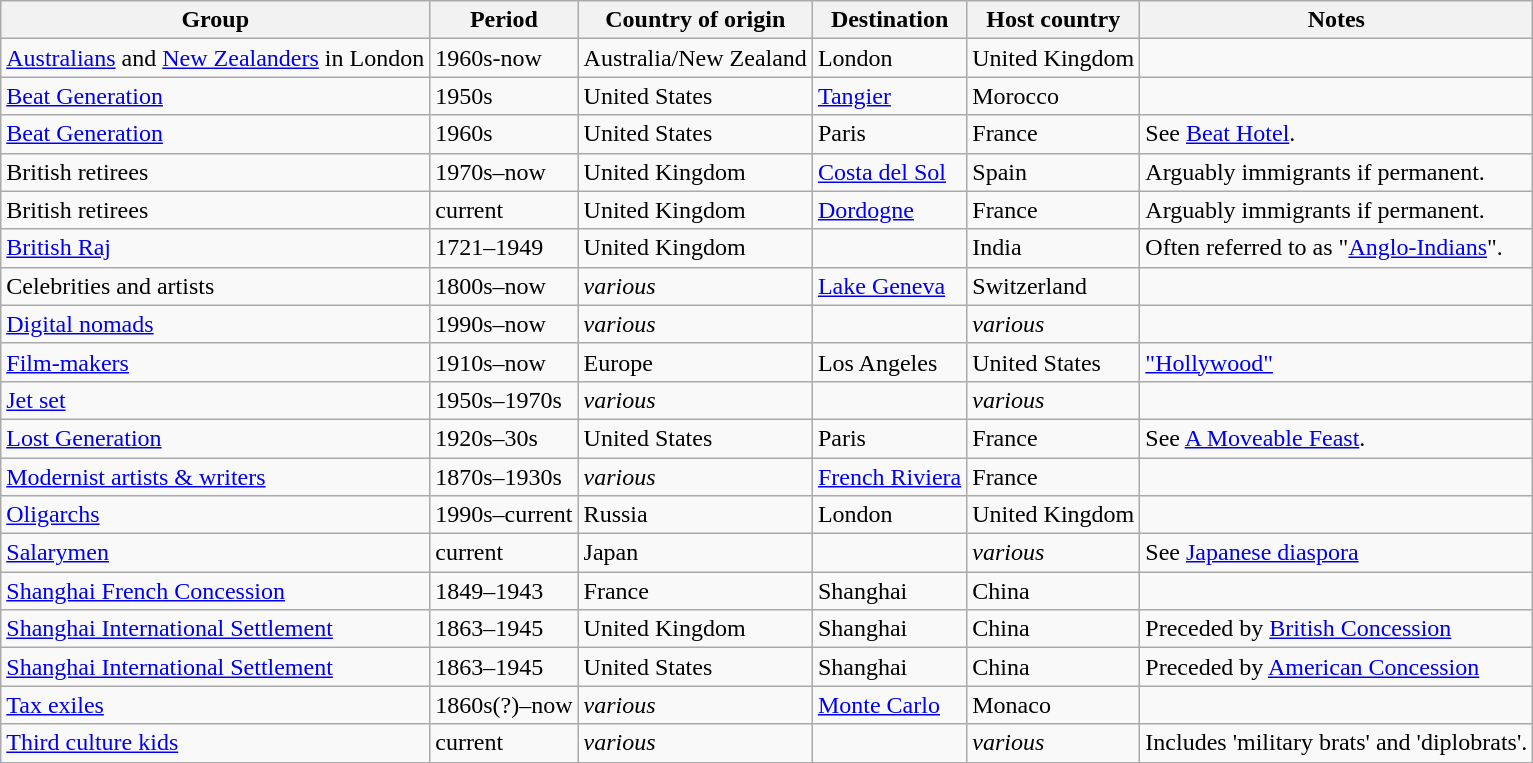<table class="wikitable sortable plainrowheaders">
<tr>
<th scope="col">Group</th>
<th scope="col">Period</th>
<th scope="col">Country of origin</th>
<th scope="col">Destination</th>
<th scope="col">Host country</th>
<th scope="col" class="unsortable">Notes</th>
</tr>
<tr>
<td><a href='#'>Australians</a> and <a href='#'>New Zealanders</a> in London</td>
<td>1960s-now</td>
<td>Australia/New Zealand</td>
<td>London</td>
<td>United Kingdom</td>
<td></td>
</tr>
<tr>
<td><a href='#'>Beat Generation</a></td>
<td>1950s</td>
<td>United States</td>
<td><a href='#'>Tangier</a></td>
<td>Morocco</td>
<td></td>
</tr>
<tr>
<td><a href='#'>Beat Generation</a></td>
<td>1960s</td>
<td>United States</td>
<td>Paris</td>
<td>France</td>
<td>See <a href='#'>Beat Hotel</a>.</td>
</tr>
<tr>
<td>British retirees</td>
<td>1970s–now</td>
<td>United Kingdom</td>
<td><a href='#'>Costa del Sol</a></td>
<td>Spain</td>
<td>Arguably immigrants if permanent.</td>
</tr>
<tr>
<td>British retirees</td>
<td>current</td>
<td>United Kingdom</td>
<td><a href='#'>Dordogne</a></td>
<td>France</td>
<td>Arguably immigrants if permanent.</td>
</tr>
<tr>
<td><a href='#'>British Raj</a></td>
<td>1721–1949</td>
<td>United Kingdom</td>
<td></td>
<td>India</td>
<td>Often referred to as "<a href='#'>Anglo-Indians</a>".</td>
</tr>
<tr>
<td>Celebrities and artists</td>
<td>1800s–now</td>
<td><em>various</em></td>
<td><a href='#'>Lake Geneva</a></td>
<td>Switzerland</td>
<td></td>
</tr>
<tr>
<td><a href='#'>Digital nomads</a></td>
<td>1990s–now</td>
<td><em>various</em></td>
<td></td>
<td><em>various</em></td>
<td></td>
</tr>
<tr>
<td><a href='#'>Film-makers</a></td>
<td>1910s–now</td>
<td>Europe</td>
<td>Los Angeles</td>
<td>United States</td>
<td><a href='#'>"Hollywood"</a></td>
</tr>
<tr>
<td><a href='#'>Jet set</a></td>
<td>1950s–1970s</td>
<td><em>various</em></td>
<td></td>
<td><em>various</em></td>
<td></td>
</tr>
<tr>
<td><a href='#'>Lost Generation</a></td>
<td>1920s–30s</td>
<td>United States</td>
<td>Paris</td>
<td>France</td>
<td>See <a href='#'>A Moveable Feast</a>.</td>
</tr>
<tr>
<td><a href='#'>Modernist artists & writers</a></td>
<td>1870s–1930s</td>
<td><em>various</em></td>
<td><a href='#'>French Riviera</a></td>
<td>France</td>
<td></td>
</tr>
<tr>
<td><a href='#'>Oligarchs</a></td>
<td>1990s–current</td>
<td>Russia</td>
<td>London</td>
<td>United Kingdom</td>
<td></td>
</tr>
<tr>
<td><a href='#'>Salarymen</a></td>
<td>current</td>
<td>Japan</td>
<td></td>
<td><em>various</em></td>
<td>See <a href='#'>Japanese diaspora</a></td>
</tr>
<tr>
<td><a href='#'>Shanghai French Concession</a></td>
<td>1849–1943</td>
<td>France</td>
<td>Shanghai</td>
<td>China</td>
<td></td>
</tr>
<tr>
<td><a href='#'>Shanghai International Settlement</a></td>
<td>1863–1945</td>
<td>United Kingdom</td>
<td>Shanghai</td>
<td>China</td>
<td>Preceded by <a href='#'>British Concession</a></td>
</tr>
<tr>
<td><a href='#'>Shanghai International Settlement</a></td>
<td>1863–1945</td>
<td>United States</td>
<td>Shanghai</td>
<td>China</td>
<td>Preceded by <a href='#'>American Concession</a></td>
</tr>
<tr>
<td><a href='#'>Tax exiles</a></td>
<td>1860s(?)–now</td>
<td><em>various</em></td>
<td><a href='#'>Monte Carlo</a></td>
<td>Monaco</td>
<td></td>
</tr>
<tr>
<td><a href='#'>Third culture kids</a></td>
<td>current</td>
<td><em>various</em></td>
<td></td>
<td><em>various</em></td>
<td>Includes 'military brats' and 'diplobrats'.</td>
</tr>
</table>
